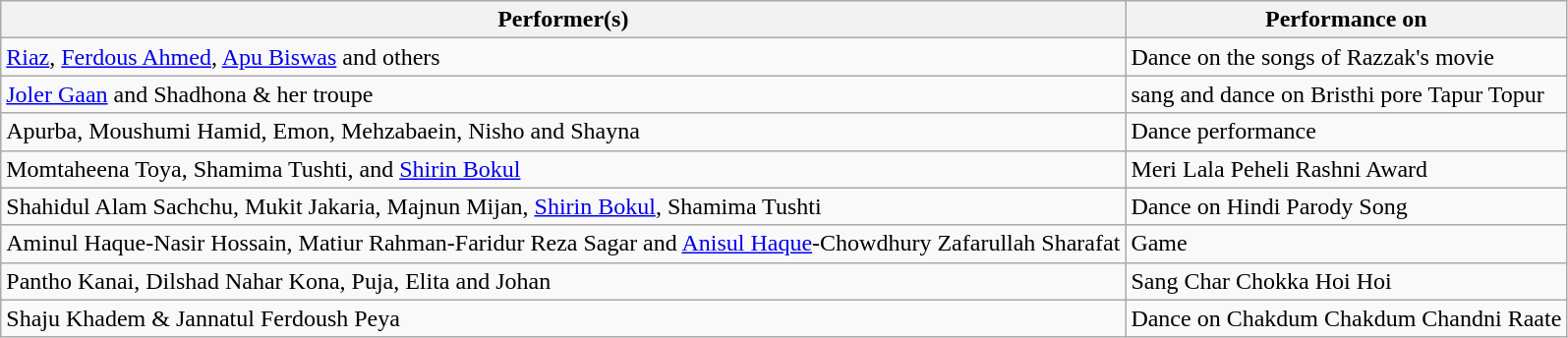<table class="wikitable">
<tr>
<th>Performer(s)</th>
<th>Performance on</th>
</tr>
<tr>
<td><a href='#'>Riaz</a>, <a href='#'>Ferdous Ahmed</a>, <a href='#'>Apu Biswas</a> and others</td>
<td>Dance on the songs of Razzak's movie</td>
</tr>
<tr>
<td><a href='#'>Joler Gaan</a> and Shadhona & her troupe</td>
<td>sang and dance on Bristhi pore Tapur Topur</td>
</tr>
<tr>
<td>Apurba, Moushumi Hamid, Emon, Mehzabaein, Nisho and Shayna</td>
<td>Dance performance</td>
</tr>
<tr>
<td>Momtaheena Toya, Shamima Tushti, and <a href='#'>Shirin Bokul</a></td>
<td>Meri Lala Peheli Rashni Award</td>
</tr>
<tr>
<td>Shahidul Alam Sachchu, Mukit Jakaria, Majnun Mijan, <a href='#'>Shirin Bokul</a>, Shamima Tushti</td>
<td>Dance on Hindi Parody Song</td>
</tr>
<tr>
<td>Aminul Haque-Nasir Hossain, Matiur Rahman-Faridur Reza Sagar and <a href='#'>Anisul Haque</a>-Chowdhury Zafarullah Sharafat</td>
<td>Game</td>
</tr>
<tr>
<td>Pantho Kanai, Dilshad Nahar Kona, Puja, Elita and Johan</td>
<td>Sang Char Chokka Hoi Hoi</td>
</tr>
<tr>
<td>Shaju Khadem & Jannatul Ferdoush Peya</td>
<td>Dance on Chakdum Chakdum Chandni Raate</td>
</tr>
</table>
